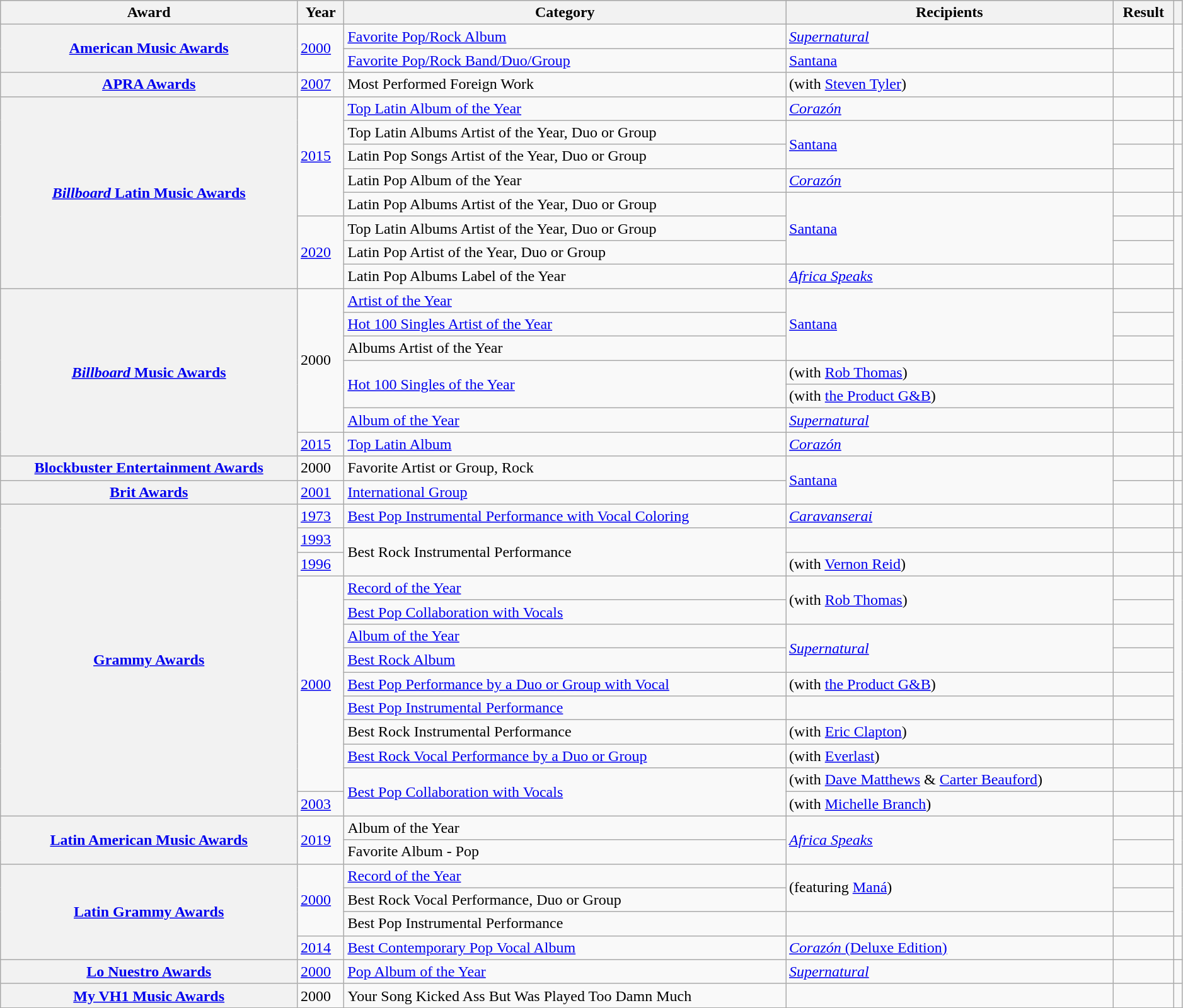<table class="wikitable sortable plainrowheaders" style="width: 99%;">
<tr style="background:#ccc; text-align:center;">
<th scope="col">Award</th>
<th scope="col">Year</th>
<th scope="col">Category</th>
<th scope="col">Recipients</th>
<th scope="col">Result</th>
<th scope="col" class="unsortable"></th>
</tr>
<tr>
<th scope="row" rowspan="2"><a href='#'>American Music Awards</a> </th>
<td rowspan="2"><a href='#'>2000</a></td>
<td><a href='#'>Favorite Pop/Rock Album</a></td>
<td><em><a href='#'>Supernatural</a></em></td>
<td></td>
<td rowspan="2" style="text-align:center;"></td>
</tr>
<tr>
<td><a href='#'>Favorite Pop/Rock Band/Duo/Group</a></td>
<td><a href='#'>Santana</a></td>
<td></td>
</tr>
<tr>
<th scope="row"><a href='#'>APRA Awards</a> </th>
<td><a href='#'>2007</a></td>
<td>Most Performed Foreign Work</td>
<td> (with <a href='#'>Steven Tyler</a>)</td>
<td></td>
<td style="text-align:center;"></td>
</tr>
<tr>
<th scope="row" rowspan="8"><a href='#'><em>Billboard</em> Latin Music Awards</a> </th>
<td rowspan="5"><a href='#'>2015</a></td>
<td><a href='#'>Top Latin Album of the Year</a></td>
<td><em><a href='#'>Corazón</a></em></td>
<td></td>
<td style="text-align:center;"></td>
</tr>
<tr>
<td>Top Latin Albums Artist of the Year, Duo or Group</td>
<td rowspan="2"><a href='#'>Santana</a></td>
<td></td>
<td style="text-align:center;"></td>
</tr>
<tr>
<td>Latin Pop Songs Artist of the Year, Duo or Group</td>
<td></td>
<td rowspan="2" style="text-align:center;"></td>
</tr>
<tr>
<td>Latin Pop Album of the Year</td>
<td><em><a href='#'>Corazón</a></em></td>
<td></td>
</tr>
<tr>
<td>Latin Pop Albums Artist of the Year, Duo or Group</td>
<td rowspan="3"><a href='#'>Santana</a></td>
<td></td>
<td style="text-align:center;"></td>
</tr>
<tr>
<td rowspan="3"><a href='#'>2020</a></td>
<td>Top Latin Albums Artist of the Year, Duo or Group</td>
<td></td>
<td rowspan="3" style="text-align:center;"></td>
</tr>
<tr>
<td>Latin Pop Artist of the Year, Duo or Group</td>
<td></td>
</tr>
<tr>
<td>Latin Pop Albums Label of the Year</td>
<td><em><a href='#'>Africa Speaks</a></em></td>
<td></td>
</tr>
<tr>
<th scope="row" rowspan="7"><a href='#'><em>Billboard</em> Music Awards</a> </th>
<td rowspan="6">2000</td>
<td><a href='#'>Artist of the Year</a></td>
<td rowspan="3"><a href='#'>Santana</a></td>
<td></td>
<td rowspan="6" style="text-align:center;"></td>
</tr>
<tr>
<td><a href='#'>Hot 100 Singles Artist of the Year</a></td>
<td></td>
</tr>
<tr>
<td>Albums Artist of the Year</td>
<td></td>
</tr>
<tr>
<td rowspan="2"><a href='#'>Hot 100 Singles of the Year</a></td>
<td> (with <a href='#'>Rob Thomas</a>)</td>
<td></td>
</tr>
<tr>
<td> (with <a href='#'>the Product G&B</a>)</td>
<td></td>
</tr>
<tr>
<td><a href='#'>Album of the Year</a></td>
<td><em><a href='#'>Supernatural</a></em></td>
<td></td>
</tr>
<tr>
<td><a href='#'>2015</a></td>
<td><a href='#'>Top Latin Album</a></td>
<td><em><a href='#'>Corazón</a></em></td>
<td></td>
<td style="text-align:center;"></td>
</tr>
<tr>
<th scope="row"><a href='#'>Blockbuster Entertainment Awards</a> </th>
<td>2000</td>
<td>Favorite Artist or Group, Rock</td>
<td rowspan="2"><a href='#'>Santana</a></td>
<td></td>
<td style="text-align:center;"></td>
</tr>
<tr>
<th scope="row"><a href='#'>Brit Awards</a> </th>
<td><a href='#'>2001</a></td>
<td><a href='#'>International Group</a></td>
<td></td>
<td style="text-align:center;"></td>
</tr>
<tr>
<th scope="row" rowspan="13"><a href='#'>Grammy Awards</a> </th>
<td><a href='#'>1973</a></td>
<td><a href='#'>Best Pop Instrumental Performance with Vocal Coloring</a></td>
<td><em><a href='#'>Caravanserai</a></em></td>
<td></td>
<td style="text-align:center;"></td>
</tr>
<tr>
<td><a href='#'>1993</a></td>
<td rowspan="2">Best Rock Instrumental Performance</td>
<td></td>
<td></td>
<td style="text-align:center;"></td>
</tr>
<tr>
<td><a href='#'>1996</a></td>
<td> (with <a href='#'>Vernon Reid</a>)</td>
<td></td>
<td style="text-align:center;"></td>
</tr>
<tr>
<td rowspan="9"><a href='#'>2000</a></td>
<td><a href='#'>Record of the Year</a></td>
<td rowspan="2"> (with <a href='#'>Rob Thomas</a>)</td>
<td></td>
<td style="text-align:center;" rowspan="8"></td>
</tr>
<tr>
<td><a href='#'>Best Pop Collaboration with Vocals</a></td>
<td></td>
</tr>
<tr>
<td><a href='#'>Album of the Year</a></td>
<td rowspan="2"><em><a href='#'>Supernatural</a></em></td>
<td></td>
</tr>
<tr>
<td><a href='#'>Best Rock Album</a></td>
<td></td>
</tr>
<tr>
<td><a href='#'>Best Pop Performance by a Duo or Group with Vocal</a></td>
<td> (with <a href='#'>the Product G&B</a>)</td>
<td></td>
</tr>
<tr>
<td><a href='#'>Best Pop Instrumental Performance</a></td>
<td></td>
<td></td>
</tr>
<tr>
<td>Best Rock Instrumental Performance</td>
<td> (with <a href='#'>Eric Clapton</a>)</td>
<td></td>
</tr>
<tr>
<td><a href='#'>Best Rock Vocal Performance by a Duo or Group</a></td>
<td> (with <a href='#'>Everlast</a>)</td>
<td></td>
</tr>
<tr>
<td rowspan="2"><a href='#'>Best Pop Collaboration with Vocals</a></td>
<td> (with <a href='#'>Dave Matthews</a> & <a href='#'>Carter Beauford</a>)</td>
<td></td>
<td style="text-align:center;"></td>
</tr>
<tr>
<td><a href='#'>2003</a></td>
<td> (with <a href='#'>Michelle Branch</a>)</td>
<td></td>
<td style="text-align:center;"></td>
</tr>
<tr>
<th scope="row" rowspan="2"><a href='#'>Latin American Music Awards</a> </th>
<td rowspan="2"><a href='#'>2019</a></td>
<td>Album of the Year</td>
<td rowspan="2"><em><a href='#'>Africa Speaks</a></em></td>
<td></td>
<td rowspan="2" style="text-align:center;"></td>
</tr>
<tr>
<td>Favorite Album - Pop</td>
<td></td>
</tr>
<tr>
<th scope="row" rowspan="4"><a href='#'>Latin Grammy Awards</a> </th>
<td rowspan="3"><a href='#'>2000</a></td>
<td><a href='#'>Record of the Year</a></td>
<td rowspan="2"> (featuring <a href='#'>Maná</a>)</td>
<td></td>
<td rowspan="3" style="text-align:center;"></td>
</tr>
<tr>
<td>Best Rock Vocal Performance, Duo or Group</td>
<td></td>
</tr>
<tr>
<td>Best Pop Instrumental Performance</td>
<td></td>
<td></td>
</tr>
<tr>
<td><a href='#'>2014</a></td>
<td><a href='#'>Best Contemporary Pop Vocal Album</a></td>
<td><a href='#'><em>Corazón</em> (Deluxe Edition)</a></td>
<td></td>
<td style="text-align:center;"></td>
</tr>
<tr>
<th scope="row"><a href='#'>Lo Nuestro Awards</a> </th>
<td><a href='#'>2000</a></td>
<td><a href='#'>Pop Album of the Year</a></td>
<td><em><a href='#'>Supernatural</a></em></td>
<td></td>
<td style="text-align:center;"></td>
</tr>
<tr>
<th scope="row"><a href='#'>My VH1 Music Awards</a> </th>
<td>2000</td>
<td>Your Song Kicked Ass But Was Played Too Damn Much</td>
<td></td>
<td></td>
<td style="text-align:center;"></td>
</tr>
</table>
